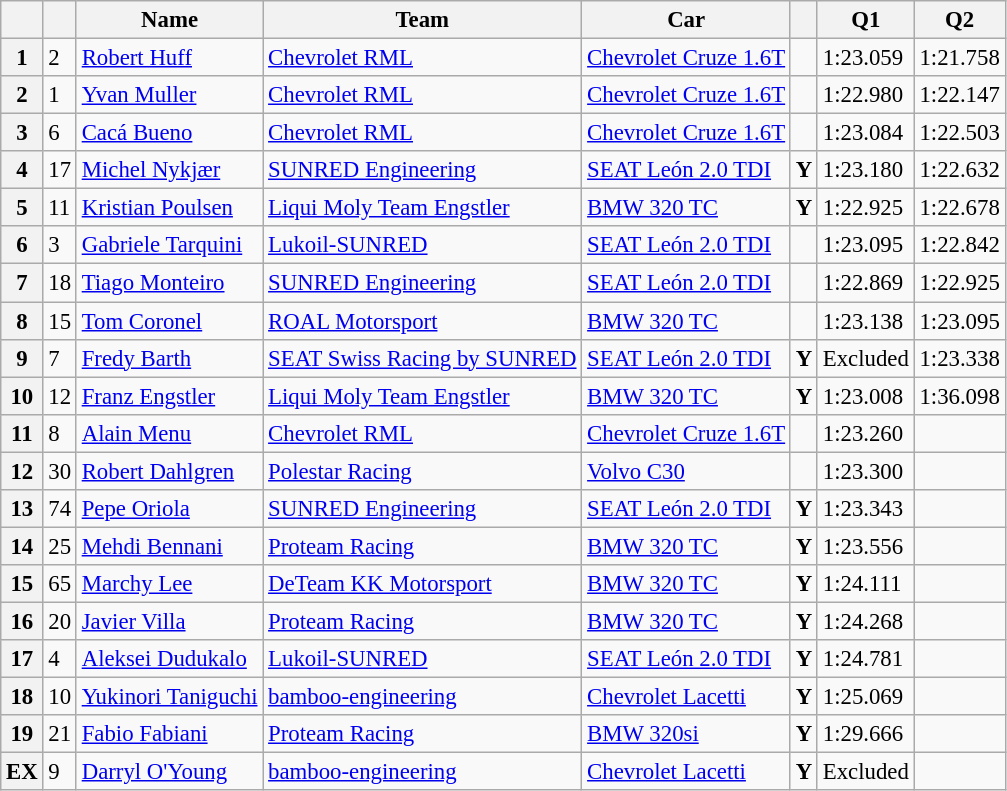<table class="wikitable sortable" style="font-size: 95%;">
<tr>
<th></th>
<th></th>
<th>Name</th>
<th>Team</th>
<th>Car</th>
<th></th>
<th>Q1</th>
<th>Q2</th>
</tr>
<tr>
<th>1</th>
<td>2</td>
<td> <a href='#'>Robert Huff</a></td>
<td><a href='#'>Chevrolet RML</a></td>
<td><a href='#'>Chevrolet Cruze 1.6T</a></td>
<td></td>
<td>1:23.059</td>
<td>1:21.758</td>
</tr>
<tr>
<th>2</th>
<td>1</td>
<td> <a href='#'>Yvan Muller</a></td>
<td><a href='#'>Chevrolet RML</a></td>
<td><a href='#'>Chevrolet Cruze 1.6T</a></td>
<td></td>
<td>1:22.980</td>
<td>1:22.147</td>
</tr>
<tr>
<th>3</th>
<td>6</td>
<td> <a href='#'>Cacá Bueno</a></td>
<td><a href='#'>Chevrolet RML</a></td>
<td><a href='#'>Chevrolet Cruze 1.6T</a></td>
<td></td>
<td>1:23.084</td>
<td>1:22.503</td>
</tr>
<tr>
<th>4</th>
<td>17</td>
<td> <a href='#'>Michel Nykjær</a></td>
<td><a href='#'>SUNRED Engineering</a></td>
<td><a href='#'>SEAT León 2.0 TDI</a></td>
<td align=center><strong><span>Y</span></strong></td>
<td>1:23.180</td>
<td>1:22.632</td>
</tr>
<tr>
<th>5</th>
<td>11</td>
<td> <a href='#'>Kristian Poulsen</a></td>
<td><a href='#'>Liqui Moly Team Engstler</a></td>
<td><a href='#'>BMW 320 TC</a></td>
<td align=center><strong><span>Y</span></strong></td>
<td>1:22.925</td>
<td>1:22.678</td>
</tr>
<tr>
<th>6</th>
<td>3</td>
<td> <a href='#'>Gabriele Tarquini</a></td>
<td><a href='#'>Lukoil-SUNRED</a></td>
<td><a href='#'>SEAT León 2.0 TDI</a></td>
<td></td>
<td>1:23.095</td>
<td>1:22.842</td>
</tr>
<tr>
<th>7</th>
<td>18</td>
<td> <a href='#'>Tiago Monteiro</a></td>
<td><a href='#'>SUNRED Engineering</a></td>
<td><a href='#'>SEAT León 2.0 TDI</a></td>
<td></td>
<td>1:22.869</td>
<td>1:22.925</td>
</tr>
<tr>
<th>8</th>
<td>15</td>
<td> <a href='#'>Tom Coronel</a></td>
<td><a href='#'>ROAL Motorsport</a></td>
<td><a href='#'>BMW 320 TC</a></td>
<td></td>
<td>1:23.138</td>
<td>1:23.095</td>
</tr>
<tr>
<th>9</th>
<td>7</td>
<td> <a href='#'>Fredy Barth</a></td>
<td><a href='#'>SEAT Swiss Racing by SUNRED</a></td>
<td><a href='#'>SEAT León 2.0 TDI</a></td>
<td align=center><strong><span>Y</span></strong></td>
<td>Excluded</td>
<td>1:23.338</td>
</tr>
<tr>
<th>10</th>
<td>12</td>
<td> <a href='#'>Franz Engstler</a></td>
<td><a href='#'>Liqui Moly Team Engstler</a></td>
<td><a href='#'>BMW 320 TC</a></td>
<td align=center><strong><span>Y</span></strong></td>
<td>1:23.008</td>
<td>1:36.098</td>
</tr>
<tr>
<th>11</th>
<td>8</td>
<td> <a href='#'>Alain Menu</a></td>
<td><a href='#'>Chevrolet RML</a></td>
<td><a href='#'>Chevrolet Cruze 1.6T</a></td>
<td></td>
<td>1:23.260</td>
<td></td>
</tr>
<tr>
<th>12</th>
<td>30</td>
<td> <a href='#'>Robert Dahlgren</a></td>
<td><a href='#'>Polestar Racing</a></td>
<td><a href='#'>Volvo C30</a></td>
<td></td>
<td>1:23.300</td>
<td></td>
</tr>
<tr>
<th>13</th>
<td>74</td>
<td> <a href='#'>Pepe Oriola</a></td>
<td><a href='#'>SUNRED Engineering</a></td>
<td><a href='#'>SEAT León 2.0 TDI</a></td>
<td align=center><strong><span>Y</span></strong></td>
<td>1:23.343</td>
<td></td>
</tr>
<tr>
<th>14</th>
<td>25</td>
<td> <a href='#'>Mehdi Bennani</a></td>
<td><a href='#'>Proteam Racing</a></td>
<td><a href='#'>BMW 320 TC</a></td>
<td align=center><strong><span>Y</span></strong></td>
<td>1:23.556</td>
<td></td>
</tr>
<tr>
<th>15</th>
<td>65</td>
<td> <a href='#'>Marchy Lee</a></td>
<td><a href='#'>DeTeam KK Motorsport</a></td>
<td><a href='#'>BMW 320 TC</a></td>
<td align=center><strong><span>Y</span></strong></td>
<td>1:24.111</td>
<td></td>
</tr>
<tr>
<th>16</th>
<td>20</td>
<td> <a href='#'>Javier Villa</a></td>
<td><a href='#'>Proteam Racing</a></td>
<td><a href='#'>BMW 320 TC</a></td>
<td align=center><strong><span>Y</span></strong></td>
<td>1:24.268</td>
<td></td>
</tr>
<tr>
<th>17</th>
<td>4</td>
<td> <a href='#'>Aleksei Dudukalo</a></td>
<td><a href='#'>Lukoil-SUNRED</a></td>
<td><a href='#'>SEAT León 2.0 TDI</a></td>
<td align=center><strong><span>Y</span></strong></td>
<td>1:24.781</td>
<td></td>
</tr>
<tr>
<th>18</th>
<td>10</td>
<td> <a href='#'>Yukinori Taniguchi</a></td>
<td><a href='#'>bamboo-engineering</a></td>
<td><a href='#'>Chevrolet Lacetti</a></td>
<td align=center><strong><span>Y</span></strong></td>
<td>1:25.069</td>
<td></td>
</tr>
<tr>
<th>19</th>
<td>21</td>
<td> <a href='#'>Fabio Fabiani</a></td>
<td><a href='#'>Proteam Racing</a></td>
<td><a href='#'>BMW 320si</a></td>
<td align=center><strong><span>Y</span></strong></td>
<td>1:29.666</td>
<td></td>
</tr>
<tr>
<th>EX</th>
<td>9</td>
<td> <a href='#'>Darryl O'Young</a></td>
<td><a href='#'>bamboo-engineering</a></td>
<td><a href='#'>Chevrolet Lacetti</a></td>
<td align=center><strong><span>Y</span></strong></td>
<td>Excluded</td>
<td></td>
</tr>
</table>
